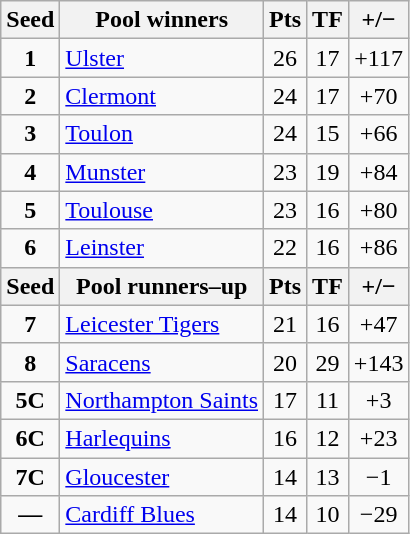<table class="wikitable" style="text-align:center">
<tr>
<th>Seed</th>
<th>Pool winners</th>
<th>Pts</th>
<th>TF</th>
<th>+/−</th>
</tr>
<tr>
<td><strong>1</strong></td>
<td align=left> <a href='#'>Ulster</a></td>
<td>26</td>
<td>17</td>
<td>+117</td>
</tr>
<tr>
<td><strong>2</strong></td>
<td align=left> <a href='#'>Clermont</a></td>
<td>24</td>
<td>17</td>
<td>+70</td>
</tr>
<tr>
<td><strong>3</strong></td>
<td align=left> <a href='#'>Toulon</a></td>
<td>24</td>
<td>15</td>
<td>+66</td>
</tr>
<tr>
<td><strong>4</strong></td>
<td align=left> <a href='#'>Munster</a></td>
<td>23</td>
<td>19</td>
<td>+84</td>
</tr>
<tr>
<td><strong>5</strong></td>
<td align=left> <a href='#'>Toulouse</a></td>
<td>23</td>
<td>16</td>
<td>+80</td>
</tr>
<tr>
<td><strong>6</strong></td>
<td align=left> <a href='#'>Leinster</a></td>
<td>22</td>
<td>16</td>
<td>+86</td>
</tr>
<tr>
<th>Seed</th>
<th>Pool runners–up</th>
<th>Pts</th>
<th>TF</th>
<th>+/−</th>
</tr>
<tr>
<td><strong>7</strong></td>
<td align=left> <a href='#'>Leicester Tigers</a></td>
<td>21</td>
<td>16</td>
<td>+47</td>
</tr>
<tr>
<td><strong>8</strong></td>
<td align=left> <a href='#'>Saracens</a></td>
<td>20</td>
<td>29</td>
<td>+143</td>
</tr>
<tr>
<td><strong>5C</strong></td>
<td align=left> <a href='#'>Northampton Saints</a></td>
<td>17</td>
<td>11</td>
<td>+3</td>
</tr>
<tr>
<td><strong>6C</strong></td>
<td align=left> <a href='#'>Harlequins</a></td>
<td>16</td>
<td>12</td>
<td>+23</td>
</tr>
<tr>
<td><strong>7C</strong></td>
<td align=left> <a href='#'>Gloucester</a></td>
<td>14</td>
<td>13</td>
<td>−1</td>
</tr>
<tr>
<td><strong>—</strong></td>
<td align=left> <a href='#'>Cardiff Blues</a></td>
<td>14</td>
<td>10</td>
<td>−29</td>
</tr>
</table>
